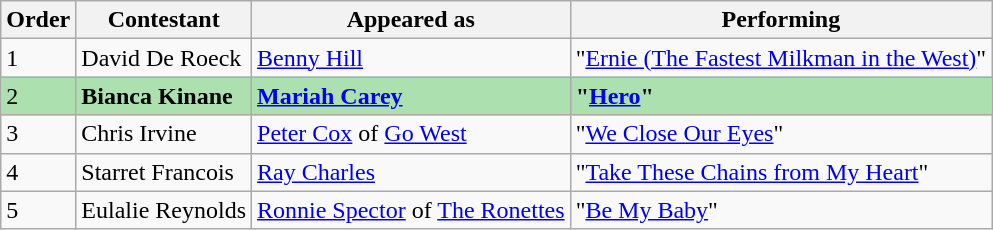<table class="wikitable">
<tr>
<th>Order</th>
<th>Contestant</th>
<th>Appeared as</th>
<th>Performing</th>
</tr>
<tr>
<td>1</td>
<td>David De Roeck</td>
<td><a href='#'>Benny Hill</a></td>
<td>"<a href='#'>Ernie (The Fastest Milkman in the West)</a>"</td>
</tr>
<tr style="background:#ACE1AF;">
<td>2</td>
<td><strong>Bianca Kinane</strong></td>
<td><strong><a href='#'>Mariah Carey</a></strong></td>
<td><strong>"<a href='#'>Hero</a>"</strong></td>
</tr>
<tr>
<td>3</td>
<td>Chris Irvine</td>
<td><a href='#'>Peter Cox</a> of <a href='#'>Go West</a></td>
<td>"<a href='#'>We Close Our Eyes</a>"</td>
</tr>
<tr>
<td>4</td>
<td>Starret Francois</td>
<td><a href='#'>Ray Charles</a></td>
<td>"<a href='#'>Take These Chains from My Heart</a>"</td>
</tr>
<tr>
<td>5</td>
<td>Eulalie Reynolds</td>
<td><a href='#'>Ronnie Spector</a> of <a href='#'>The Ronettes</a></td>
<td>"<a href='#'>Be My Baby</a>"</td>
</tr>
</table>
